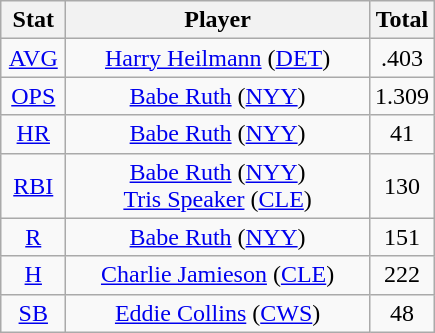<table class="wikitable" style="text-align:center;">
<tr>
<th style="width:15%;">Stat</th>
<th>Player</th>
<th style="width:15%;">Total</th>
</tr>
<tr>
<td><a href='#'>AVG</a></td>
<td><a href='#'>Harry Heilmann</a> (<a href='#'>DET</a>)</td>
<td>.403</td>
</tr>
<tr>
<td><a href='#'>OPS</a></td>
<td><a href='#'>Babe Ruth</a> (<a href='#'>NYY</a>)</td>
<td>1.309</td>
</tr>
<tr>
<td><a href='#'>HR</a></td>
<td><a href='#'>Babe Ruth</a> (<a href='#'>NYY</a>)</td>
<td>41</td>
</tr>
<tr>
<td><a href='#'>RBI</a></td>
<td><a href='#'>Babe Ruth</a> (<a href='#'>NYY</a>)<br><a href='#'>Tris Speaker</a> (<a href='#'>CLE</a>)</td>
<td>130</td>
</tr>
<tr>
<td><a href='#'>R</a></td>
<td><a href='#'>Babe Ruth</a> (<a href='#'>NYY</a>)</td>
<td>151</td>
</tr>
<tr>
<td><a href='#'>H</a></td>
<td><a href='#'>Charlie Jamieson</a> (<a href='#'>CLE</a>)</td>
<td>222</td>
</tr>
<tr>
<td><a href='#'>SB</a></td>
<td><a href='#'>Eddie Collins</a> (<a href='#'>CWS</a>)</td>
<td>48</td>
</tr>
</table>
